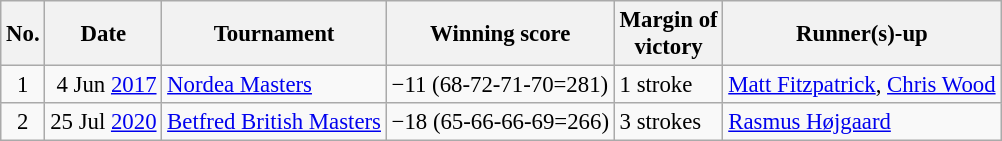<table class="wikitable" style="font-size:95%;">
<tr>
<th>No.</th>
<th>Date</th>
<th>Tournament</th>
<th>Winning score</th>
<th>Margin of<br>victory</th>
<th>Runner(s)-up</th>
</tr>
<tr>
<td align=center>1</td>
<td align=right>4 Jun <a href='#'>2017</a></td>
<td><a href='#'>Nordea Masters</a></td>
<td>−11 (68-72-71-70=281)</td>
<td>1 stroke</td>
<td> <a href='#'>Matt Fitzpatrick</a>,  <a href='#'>Chris Wood</a></td>
</tr>
<tr>
<td align=center>2</td>
<td align=right>25 Jul <a href='#'>2020</a></td>
<td><a href='#'>Betfred British Masters</a></td>
<td>−18 (65-66-66-69=266)</td>
<td>3 strokes</td>
<td> <a href='#'>Rasmus Højgaard</a></td>
</tr>
</table>
